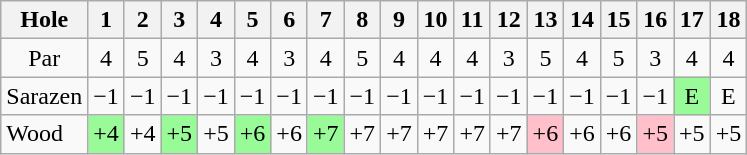<table class="wikitable" style="text-align:center">
<tr>
<th>Hole</th>
<th>1</th>
<th>2</th>
<th>3</th>
<th>4</th>
<th>5</th>
<th>6</th>
<th>7</th>
<th>8</th>
<th>9</th>
<th>10</th>
<th>11</th>
<th>12</th>
<th>13</th>
<th>14</th>
<th>15</th>
<th>16</th>
<th>17</th>
<th>18</th>
</tr>
<tr>
<td>Par</td>
<td>4</td>
<td>5</td>
<td>4</td>
<td>3</td>
<td>4</td>
<td>3</td>
<td>4</td>
<td>5</td>
<td>4</td>
<td>4</td>
<td>4</td>
<td>3</td>
<td>5</td>
<td>4</td>
<td>5</td>
<td>3</td>
<td>4</td>
<td>4</td>
</tr>
<tr>
<td align=left> Sarazen</td>
<td>−1</td>
<td>−1</td>
<td>−1</td>
<td>−1</td>
<td>−1</td>
<td>−1</td>
<td>−1</td>
<td>−1</td>
<td>−1</td>
<td>−1</td>
<td>−1</td>
<td>−1</td>
<td>−1</td>
<td>−1</td>
<td>−1</td>
<td>−1</td>
<td style="background: PaleGreen;">E</td>
<td>E</td>
</tr>
<tr>
<td align=left> Wood</td>
<td style="background: PaleGreen;">+4</td>
<td>+4</td>
<td style="background: PaleGreen;">+5</td>
<td>+5</td>
<td style="background: PaleGreen;">+6</td>
<td>+6</td>
<td style="background: PaleGreen;">+7</td>
<td>+7</td>
<td>+7</td>
<td>+7</td>
<td>+7</td>
<td>+7</td>
<td style="background: Pink;">+6</td>
<td>+6</td>
<td>+6</td>
<td style="background: Pink;">+5</td>
<td>+5</td>
<td>+5</td>
</tr>
</table>
